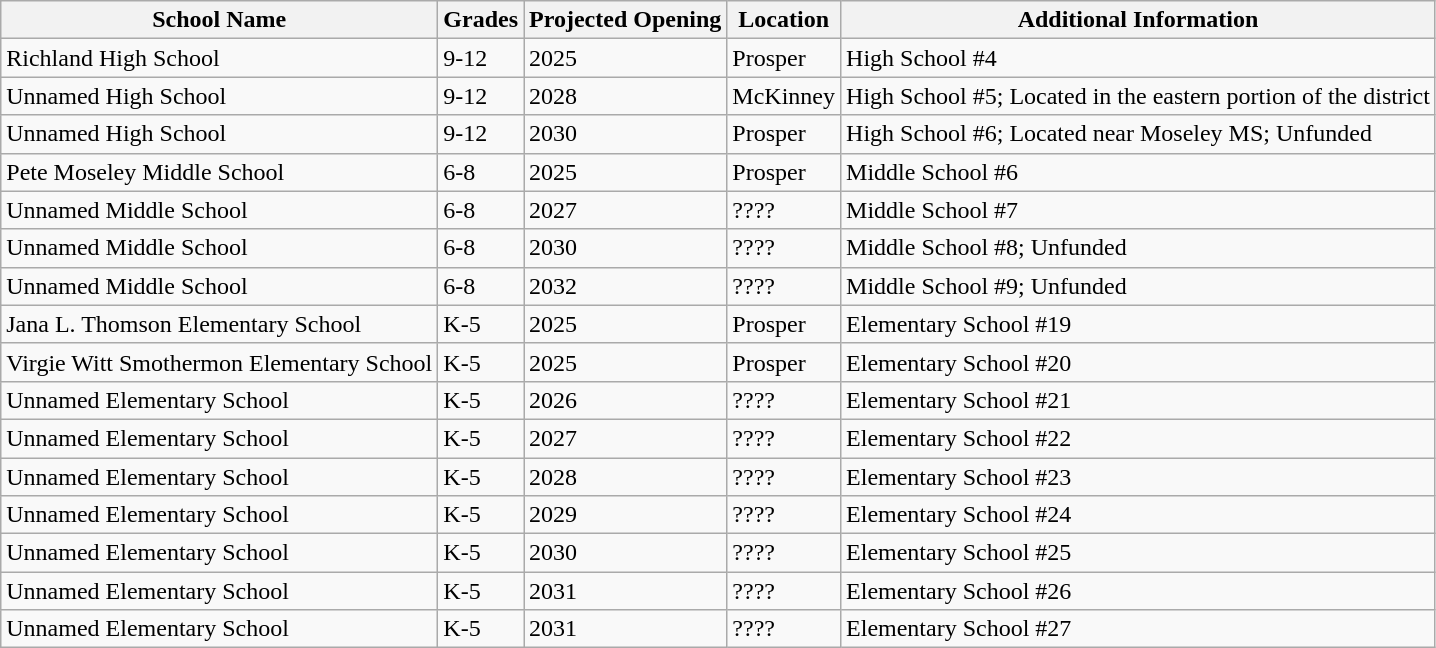<table class="wikitable sortable mw-collapsible">
<tr>
<th>School Name</th>
<th>Grades</th>
<th>Projected Opening</th>
<th>Location</th>
<th>Additional Information</th>
</tr>
<tr>
<td>Richland High School</td>
<td>9-12</td>
<td>2025</td>
<td>Prosper</td>
<td>High School #4</td>
</tr>
<tr>
<td>Unnamed High School</td>
<td>9-12</td>
<td>2028</td>
<td>McKinney</td>
<td>High School #5; Located in the eastern portion of the district</td>
</tr>
<tr>
<td>Unnamed High School</td>
<td>9-12</td>
<td>2030</td>
<td>Prosper</td>
<td>High School #6; Located near Moseley MS; Unfunded</td>
</tr>
<tr>
<td>Pete Moseley Middle School</td>
<td>6-8</td>
<td>2025</td>
<td>Prosper</td>
<td>Middle School #6</td>
</tr>
<tr>
<td>Unnamed Middle School</td>
<td>6-8</td>
<td>2027</td>
<td>????</td>
<td>Middle School #7</td>
</tr>
<tr>
<td>Unnamed Middle School</td>
<td>6-8</td>
<td>2030</td>
<td>????</td>
<td>Middle School #8; Unfunded</td>
</tr>
<tr>
<td>Unnamed Middle School</td>
<td>6-8</td>
<td>2032</td>
<td>????</td>
<td>Middle School #9; Unfunded</td>
</tr>
<tr>
<td>Jana L. Thomson Elementary School</td>
<td>K-5</td>
<td>2025</td>
<td>Prosper</td>
<td>Elementary School #19</td>
</tr>
<tr>
<td>Virgie Witt Smothermon Elementary School</td>
<td>K-5</td>
<td>2025</td>
<td>Prosper</td>
<td>Elementary School #20</td>
</tr>
<tr>
<td>Unnamed Elementary School</td>
<td>K-5</td>
<td>2026</td>
<td>????</td>
<td>Elementary School #21</td>
</tr>
<tr>
<td>Unnamed Elementary School</td>
<td>K-5</td>
<td>2027</td>
<td>????</td>
<td>Elementary School #22</td>
</tr>
<tr>
<td>Unnamed Elementary School</td>
<td>K-5</td>
<td>2028</td>
<td>????</td>
<td>Elementary School #23</td>
</tr>
<tr>
<td>Unnamed Elementary School</td>
<td>K-5</td>
<td>2029</td>
<td>????</td>
<td>Elementary School #24</td>
</tr>
<tr>
<td>Unnamed Elementary School</td>
<td>K-5</td>
<td>2030</td>
<td>????</td>
<td>Elementary School #25</td>
</tr>
<tr>
<td>Unnamed Elementary School</td>
<td>K-5</td>
<td>2031</td>
<td>????</td>
<td>Elementary School #26</td>
</tr>
<tr>
<td>Unnamed Elementary School</td>
<td>K-5</td>
<td>2031</td>
<td>????</td>
<td>Elementary School #27</td>
</tr>
</table>
